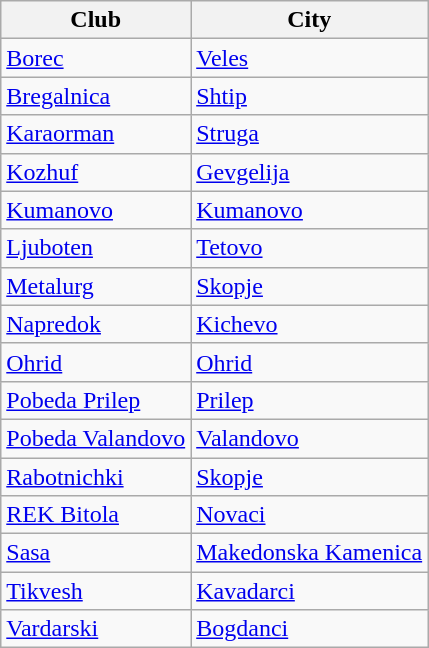<table class="wikitable">
<tr>
<th>Club</th>
<th>City</th>
</tr>
<tr>
<td><a href='#'>Borec</a></td>
<td><a href='#'> Veles</a></td>
</tr>
<tr>
<td><a href='#'>Bregalnica</a></td>
<td><a href='#'>Shtip</a></td>
</tr>
<tr>
<td><a href='#'>Karaorman</a></td>
<td><a href='#'>Struga</a></td>
</tr>
<tr>
<td><a href='#'>Kozhuf</a></td>
<td><a href='#'>Gevgelija</a></td>
</tr>
<tr>
<td><a href='#'>Kumanovo</a></td>
<td><a href='#'>Kumanovo</a></td>
</tr>
<tr>
<td><a href='#'>Ljuboten</a></td>
<td><a href='#'>Tetovo</a></td>
</tr>
<tr>
<td><a href='#'>Metalurg</a></td>
<td><a href='#'>Skopje</a></td>
</tr>
<tr>
<td><a href='#'>Napredok</a></td>
<td><a href='#'>Kichevo</a></td>
</tr>
<tr>
<td><a href='#'>Ohrid</a></td>
<td><a href='#'>Ohrid</a></td>
</tr>
<tr>
<td><a href='#'>Pobeda Prilep</a></td>
<td><a href='#'>Prilep</a></td>
</tr>
<tr>
<td><a href='#'>Pobeda Valandovo</a></td>
<td><a href='#'>Valandovo</a></td>
</tr>
<tr>
<td><a href='#'>Rabotnichki</a></td>
<td><a href='#'>Skopje</a></td>
</tr>
<tr>
<td><a href='#'>REK Bitola</a></td>
<td><a href='#'>Novaci</a></td>
</tr>
<tr>
<td><a href='#'>Sasa</a></td>
<td><a href='#'>Makedonska Kamenica</a></td>
</tr>
<tr>
<td><a href='#'>Tikvesh</a></td>
<td><a href='#'>Kavadarci</a></td>
</tr>
<tr>
<td><a href='#'>Vardarski</a></td>
<td><a href='#'>Bogdanci</a></td>
</tr>
</table>
